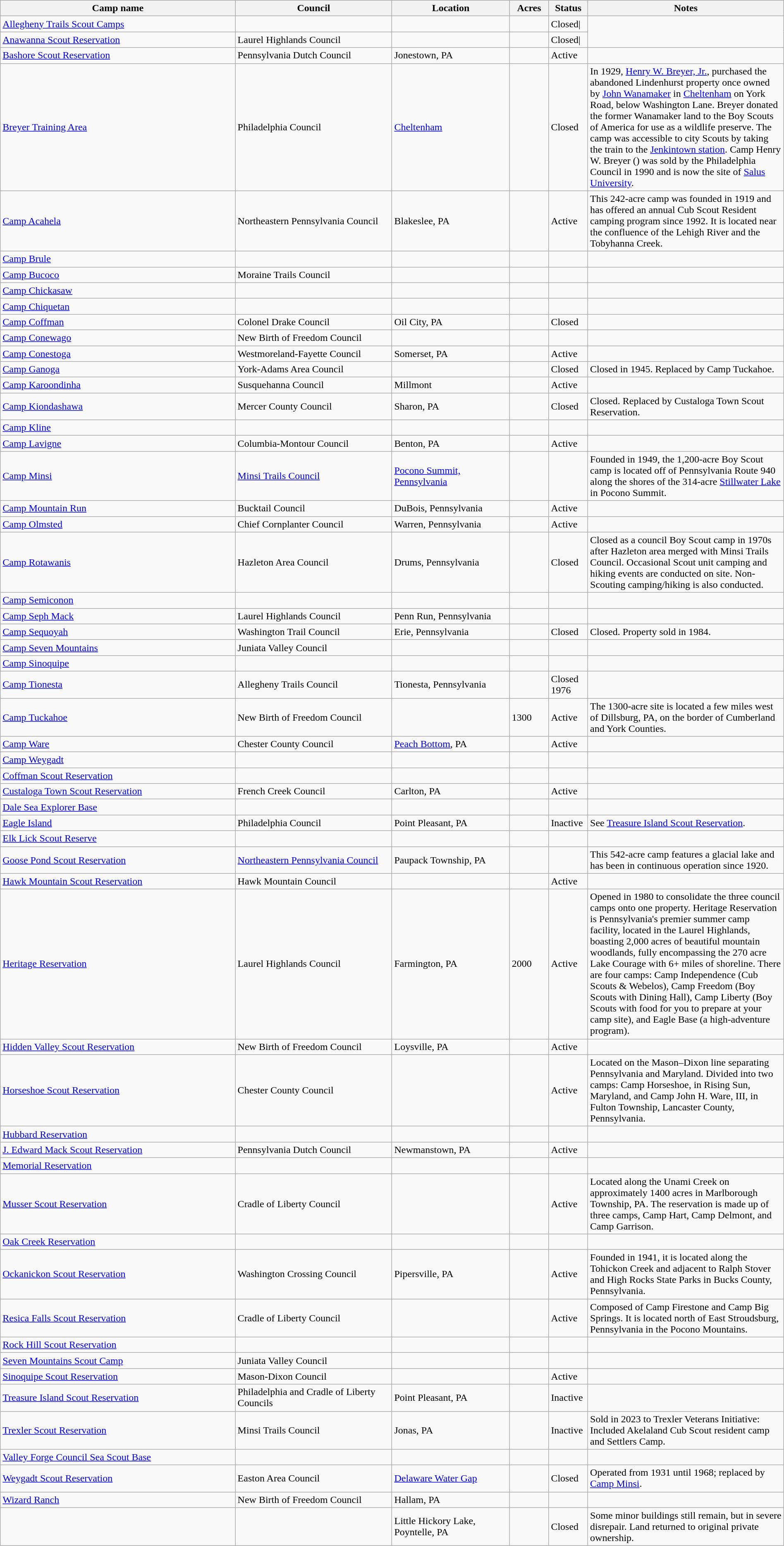<table class="wikitable sortable" border="1" width="100%">
<tr>
<th scope="col" width="30%">Camp name</th>
<th scope="col" width="20%">Council</th>
<th scope="col" width="15%">Location</th>
<th scope="col" width="5%">Acres</th>
<th scope="col" width="5%">Status</th>
<th scope="col" width="25%"  class="unsortable">Notes</th>
</tr>
<tr>
<td><a href='#'>Allegheny Trails Scout Camps</a></td>
<td></td>
<td></td>
<td></td>
<td>Closed|</td>
</tr>
<tr>
<td><a href='#'>Anawanna Scout Reservation</a></td>
<td>Laurel Highlands Council</td>
<td></td>
<td></td>
<td>Closed|</td>
</tr>
<tr>
<td><a href='#'>Bashore Scout Reservation</a></td>
<td>Pennsylvania Dutch Council</td>
<td>Jonestown, PA</td>
<td></td>
<td>Active</td>
<td></td>
</tr>
<tr>
<td><a href='#'>Breyer Training Area</a></td>
<td>Philadelphia Council</td>
<td><a href='#'>Cheltenham</a></td>
<td></td>
<td>Closed</td>
<td>In 1929, <a href='#'>Henry W. Breyer, Jr.</a>, purchased the abandoned Lindenhurst property once owned by <a href='#'>John Wanamaker</a> in <a href='#'>Cheltenham</a> on York Road, below Washington Lane. Breyer donated the former Wanamaker land to the Boy Scouts of America for use as a wildlife preserve. The camp was accessible to city Scouts by taking the train to the <a href='#'>Jenkintown station</a>. Camp Henry W. Breyer () was sold by the Philadelphia Council in 1990 and is now the site of <a href='#'>Salus University</a>.</td>
</tr>
<tr>
<td><a href='#'>Camp Acahela</a></td>
<td>Northeastern Pennsylvania Council</td>
<td>Blakeslee, PA</td>
<td></td>
<td>Active</td>
<td>This 242-acre camp was founded in 1919 and has offered an annual Cub Scout Resident camping program since 1992.  It is located near the confluence of the Lehigh River and the Tobyhanna Creek.</td>
</tr>
<tr>
<td><a href='#'>Camp Brule</a></td>
<td></td>
<td></td>
<td></td>
<td></td>
<td></td>
</tr>
<tr>
<td><a href='#'>Camp Bucoco</a></td>
<td>Moraine Trails Council</td>
<td></td>
<td></td>
<td></td>
<td></td>
</tr>
<tr>
<td><a href='#'>Camp Chickasaw</a></td>
<td></td>
<td></td>
<td></td>
<td></td>
<td></td>
</tr>
<tr>
<td><a href='#'>Camp Chiquetan</a></td>
<td></td>
<td></td>
<td></td>
<td></td>
<td></td>
</tr>
<tr>
<td><a href='#'>Camp Coffman</a></td>
<td>Colonel Drake Council</td>
<td>Oil City, PA</td>
<td></td>
<td>Closed</td>
<td></td>
</tr>
<tr>
<td><a href='#'>Camp Conewago</a></td>
<td>New Birth of Freedom Council</td>
<td></td>
<td></td>
<td></td>
<td></td>
</tr>
<tr>
<td><a href='#'>Camp Conestoga</a></td>
<td>Westmoreland-Fayette Council</td>
<td>Somerset, PA</td>
<td></td>
<td>Active</td>
<td></td>
</tr>
<tr>
<td><a href='#'>Camp Ganoga</a></td>
<td>York-Adams Area Council</td>
<td></td>
<td></td>
<td>Closed</td>
<td>Closed in 1945.  Replaced by Camp Tuckahoe.</td>
</tr>
<tr>
<td><a href='#'>Camp Karoondinha</a></td>
<td>Susquehanna Council</td>
<td>Millmont</td>
<td></td>
<td>Active</td>
<td></td>
</tr>
<tr>
<td><a href='#'>Camp Kiondashawa</a></td>
<td>Mercer County Council</td>
<td>Sharon, PA</td>
<td></td>
<td>Closed</td>
<td>Closed.  Replaced by Custaloga Town Scout Reservation.</td>
</tr>
<tr>
<td><a href='#'>Camp Kline</a></td>
<td></td>
<td></td>
<td></td>
<td></td>
<td></td>
</tr>
<tr>
<td><a href='#'>Camp Lavigne</a></td>
<td>Columbia-Montour Council</td>
<td>Benton, PA</td>
<td></td>
<td>Active</td>
<td></td>
</tr>
<tr>
<td><a href='#'>Camp Minsi</a></td>
<td><a href='#'>Minsi Trails Council</a></td>
<td><a href='#'>Pocono Summit, Pennsylvania</a></td>
<td></td>
<td></td>
<td>Founded in 1949, the 1,200-acre Boy Scout camp is located off of Pennsylvania Route 940 along the shores of the 314-acre <a href='#'>Stillwater Lake</a> in Pocono Summit.</td>
</tr>
<tr>
<td><a href='#'>Camp Mountain Run</a></td>
<td>Bucktail Council</td>
<td>DuBois, Pennsylvania</td>
<td></td>
<td>Active</td>
<td></td>
</tr>
<tr>
<td><a href='#'>Camp Olmsted</a></td>
<td>Chief Cornplanter Council</td>
<td>Warren, Pennsylvania</td>
<td></td>
<td>Active</td>
<td></td>
</tr>
<tr>
<td><a href='#'>Camp Rotawanis</a></td>
<td>Hazleton Area Council</td>
<td>Drums, Pennsylvania</td>
<td></td>
<td>Closed</td>
<td>Closed as a council Boy Scout camp in 1970s after Hazleton area merged with Minsi Trails Council. Occasional Scout unit camping and hiking events are conducted on site. Non-Scouting camping/hiking is also conducted.</td>
</tr>
<tr>
<td><a href='#'>Camp Semiconon</a></td>
<td></td>
<td></td>
<td></td>
<td></td>
<td></td>
</tr>
<tr>
<td><a href='#'>Camp Seph Mack</a></td>
<td>Laurel Highlands Council</td>
<td>Penn Run, Pennsylvania</td>
<td></td>
<td></td>
<td></td>
</tr>
<tr>
<td><a href='#'>Camp Sequoyah</a></td>
<td>Washington Trail Council</td>
<td>Erie, Pennsylvania</td>
<td></td>
<td>Closed</td>
<td>Closed.  Property sold in 1984.</td>
</tr>
<tr>
<td><a href='#'>Camp Seven Mountains</a></td>
<td>Juniata Valley Council</td>
<td></td>
<td></td>
<td></td>
<td></td>
</tr>
<tr>
<td><a href='#'>Camp Sinoquipe</a></td>
<td></td>
<td></td>
<td></td>
<td></td>
<td></td>
</tr>
<tr>
<td><a href='#'>Camp Tionesta</a></td>
<td>Allegheny Trails Council</td>
<td>Tionesta, Pennsylvania</td>
<td></td>
<td>Closed 1976</td>
<td></td>
</tr>
<tr>
<td><a href='#'>Camp Tuckahoe</a></td>
<td>New Birth of Freedom Council</td>
<td></td>
<td>1300</td>
<td>Active</td>
<td>The 1300-acre site is located a few miles west of Dillsburg, PA, on the border of Cumberland and York Counties.</td>
</tr>
<tr>
<td><a href='#'>Camp Ware</a></td>
<td>Chester County Council</td>
<td><a href='#'>Peach Bottom</a>, PA</td>
<td></td>
<td>Active  </td>
<td></td>
</tr>
<tr>
<td><a href='#'>Camp Weygadt</a></td>
<td></td>
<td></td>
<td></td>
<td></td>
<td></td>
</tr>
<tr>
<td><a href='#'>Coffman Scout Reservation</a></td>
<td></td>
<td></td>
<td></td>
<td></td>
<td></td>
</tr>
<tr>
<td><a href='#'>Custaloga Town Scout Reservation</a></td>
<td>French Creek Council</td>
<td>Carlton, PA</td>
<td></td>
<td>Active</td>
<td></td>
</tr>
<tr>
<td><a href='#'>Dale Sea Explorer Base</a></td>
<td></td>
<td></td>
<td></td>
<td></td>
<td></td>
</tr>
<tr>
<td><a href='#'>Eagle Island</a></td>
<td>Philadelphia Council</td>
<td>Point Pleasant, PA</td>
<td></td>
<td>Inactive</td>
<td>See <a href='#'>Treasure Island Scout Reservation</a>.</td>
</tr>
<tr>
<td><a href='#'>Elk Lick Scout Reserve</a></td>
<td></td>
<td></td>
<td></td>
<td></td>
<td></td>
</tr>
<tr>
<td><a href='#'>Goose Pond Scout Reservation</a></td>
<td><a href='#'>Northeastern Pennsylvania Council</a></td>
<td>Paupack Township, PA</td>
<td></td>
<td></td>
<td>This 542-acre camp features a glacial lake and has been in continuous operation since 1920.</td>
</tr>
<tr>
<td><a href='#'>Hawk Mountain Scout Reservation</a></td>
<td>Hawk Mountain Council</td>
<td></td>
<td></td>
<td>Active</td>
<td></td>
</tr>
<tr>
<td><a href='#'>Heritage Reservation</a></td>
<td>Laurel Highlands Council</td>
<td>Farmington, PA</td>
<td>2000</td>
<td>Active</td>
<td>Opened in 1980 to consolidate the three council camps onto one property. Heritage Reservation is Pennsylvania's premier summer camp facility, located in the Laurel Highlands, boasting 2,000 acres of beautiful mountain woodlands, fully encompassing the 270 acre Lake Courage with 6+ miles of shoreline.  There are four camps: Camp Independence (Cub Scouts & Webelos), Camp Freedom (Boy Scouts with Dining Hall), Camp Liberty (Boy Scouts with food for you to prepare at your camp site), and Eagle Base (a high-adventure program).</td>
</tr>
<tr>
<td><a href='#'>Hidden Valley Scout Reservation</a></td>
<td>New Birth of Freedom Council</td>
<td>Loysville, PA</td>
<td></td>
<td>Active</td>
<td></td>
</tr>
<tr>
<td><a href='#'>Horseshoe Scout Reservation</a></td>
<td>Chester County Council</td>
<td></td>
<td></td>
<td>Active  </td>
<td>Located on the Mason–Dixon line separating Pennsylvania and Maryland.  Divided into two camps: Camp Horseshoe, in Rising Sun, Maryland, and Camp John H. Ware, III, in Fulton Township, Lancaster County, Pennsylvania.</td>
</tr>
<tr>
<td><a href='#'>Hubbard Reservation</a></td>
<td></td>
<td></td>
<td></td>
<td></td>
<td></td>
</tr>
<tr>
<td><a href='#'>J. Edward Mack Scout Reservation</a></td>
<td>Pennsylvania Dutch Council</td>
<td>Newmanstown, PA</td>
<td></td>
<td>Active</td>
<td></td>
</tr>
<tr>
<td><a href='#'>Memorial Reservation</a></td>
<td></td>
<td></td>
<td></td>
<td></td>
<td></td>
</tr>
<tr>
<td><a href='#'>Musser Scout Reservation</a></td>
<td>Cradle of Liberty Council</td>
<td></td>
<td></td>
<td>Active</td>
<td>Located along the Unami Creek on approximately 1400 acres in Marlborough Township, PA. The reservation is made up of three camps, Camp Hart, Camp Delmont, and Camp Garrison.</td>
</tr>
<tr>
<td><a href='#'>Oak Creek Reservation</a></td>
<td></td>
<td></td>
<td></td>
<td></td>
<td></td>
</tr>
<tr>
<td><a href='#'>Ockanickon Scout Reservation</a></td>
<td>Washington Crossing Council</td>
<td>Pipersville, PA</td>
<td></td>
<td>Active</td>
<td>Founded in 1941, it is located along the Tohickon Creek and adjacent to Ralph Stover and High Rocks State Parks in Bucks County, Pennsylvania.</td>
</tr>
<tr>
<td><a href='#'>Resica Falls Scout Reservation</a></td>
<td>Cradle of Liberty Council</td>
<td></td>
<td></td>
<td>Active</td>
<td>Composed of Camp Firestone and Camp Big Springs.  It is located north of East Stroudsburg, Pennsylvania in the Pocono Mountains.</td>
</tr>
<tr>
<td><a href='#'>Rock Hill Scout Reservation</a></td>
<td></td>
<td></td>
<td></td>
<td></td>
<td></td>
</tr>
<tr>
<td><a href='#'>Seven Mountains Scout Camp</a></td>
<td>Juniata Valley Council</td>
<td></td>
<td></td>
<td></td>
<td></td>
</tr>
<tr>
<td><a href='#'>Sinoquipe Scout Reservation</a></td>
<td>Mason-Dixon Council</td>
<td></td>
<td></td>
<td>Active</td>
<td></td>
</tr>
<tr>
<td><a href='#'>Treasure Island Scout Reservation</a></td>
<td>Philadelphia and Cradle of Liberty Councils</td>
<td>Point Pleasant, PA</td>
<td></td>
<td>Inactive</td>
<td></td>
</tr>
<tr>
<td><a href='#'>Trexler Scout Reservation</a></td>
<td>Minsi Trails Council</td>
<td>Jonas, PA</td>
<td></td>
<td>Inactive</td>
<td>Sold in 2023 to Trexler Veterans Initiative: Included Akelaland Cub Scout resident camp and Settlers Camp.</td>
</tr>
<tr>
<td><a href='#'>Valley Forge Council Sea Scout Base</a></td>
<td></td>
<td></td>
<td></td>
<td></td>
<td></td>
</tr>
<tr>
<td><a href='#'>Weygadt Scout Reservation</a></td>
<td>Easton Area Council</td>
<td><a href='#'>Delaware Water Gap</a></td>
<td></td>
<td>Closed</td>
<td>Operated from 1931 until 1968; replaced by <a href='#'>Camp Minsi</a>.</td>
</tr>
<tr>
<td><a href='#'>Wizard Ranch</a></td>
<td>New Birth of Freedom Council</td>
<td>Hallam, PA</td>
<td></td>
<td></td>
<td></td>
</tr>
<tr>
<td></td>
<td></td>
<td>Little Hickory Lake, Poyntelle, PA</td>
<td></td>
<td>Closed</td>
<td>Some minor buildings still remain, but in severe disrepair.  Land returned to original private ownership.</td>
</tr>
</table>
